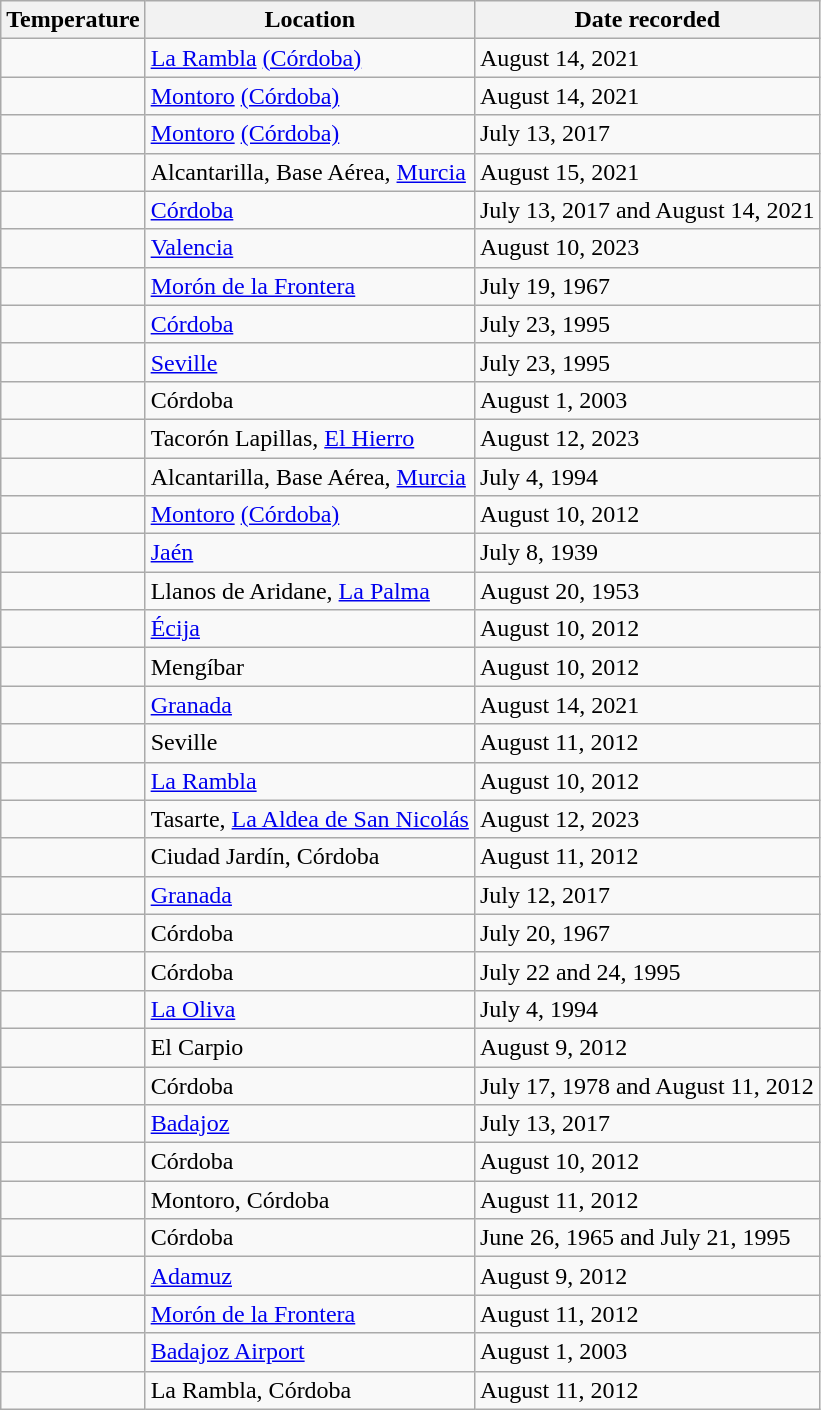<table class="wikitable sortable" border="1">
<tr>
<th>Temperature</th>
<th>Location</th>
<th>Date recorded</th>
</tr>
<tr>
<td></td>
<td><a href='#'>La Rambla</a> <a href='#'>(Córdoba)</a></td>
<td>August 14, 2021</td>
</tr>
<tr>
<td></td>
<td><a href='#'>Montoro</a> <a href='#'>(Córdoba)</a></td>
<td>August 14, 2021</td>
</tr>
<tr>
<td></td>
<td><a href='#'>Montoro</a> <a href='#'>(Córdoba)</a></td>
<td>July 13, 2017</td>
</tr>
<tr>
<td></td>
<td>Alcantarilla, Base Aérea, <a href='#'>Murcia</a></td>
<td>August 15, 2021</td>
</tr>
<tr>
<td></td>
<td><a href='#'>Córdoba</a></td>
<td>July 13, 2017 and August 14, 2021</td>
</tr>
<tr>
<td></td>
<td><a href='#'>Valencia</a></td>
<td>August 10, 2023</td>
</tr>
<tr>
<td></td>
<td><a href='#'>Morón de la Frontera</a></td>
<td>July 19, 1967</td>
</tr>
<tr>
<td></td>
<td><a href='#'>Córdoba</a></td>
<td>July 23, 1995</td>
</tr>
<tr>
<td></td>
<td><a href='#'>Seville</a></td>
<td>July 23, 1995</td>
</tr>
<tr>
<td></td>
<td>Córdoba</td>
<td>August 1, 2003</td>
</tr>
<tr>
<td></td>
<td>Tacorón Lapillas, <a href='#'>El Hierro</a></td>
<td>August 12, 2023</td>
</tr>
<tr>
<td></td>
<td>Alcantarilla, Base Aérea, <a href='#'>Murcia</a></td>
<td>July 4, 1994</td>
</tr>
<tr>
<td></td>
<td><a href='#'>Montoro</a> <a href='#'>(Córdoba)</a></td>
<td>August 10, 2012</td>
</tr>
<tr>
<td></td>
<td><a href='#'>Jaén</a></td>
<td>July 8, 1939</td>
</tr>
<tr>
<td></td>
<td>Llanos de Aridane, <a href='#'>La Palma</a></td>
<td>August 20, 1953</td>
</tr>
<tr>
<td></td>
<td><a href='#'>Écija</a></td>
<td>August 10, 2012</td>
</tr>
<tr>
<td></td>
<td>Mengíbar</td>
<td>August 10, 2012</td>
</tr>
<tr>
<td></td>
<td><a href='#'>Granada</a></td>
<td>August 14, 2021</td>
</tr>
<tr>
<td></td>
<td>Seville</td>
<td>August 11, 2012</td>
</tr>
<tr>
<td></td>
<td><a href='#'>La Rambla</a></td>
<td>August 10, 2012</td>
</tr>
<tr>
<td></td>
<td>Tasarte, <a href='#'>La Aldea de San Nicolás</a></td>
<td>August 12, 2023</td>
</tr>
<tr>
<td></td>
<td>Ciudad Jardín, Córdoba</td>
<td>August 11, 2012</td>
</tr>
<tr>
<td></td>
<td><a href='#'>Granada</a></td>
<td>July 12, 2017</td>
</tr>
<tr>
<td></td>
<td>Córdoba</td>
<td>July 20, 1967</td>
</tr>
<tr>
<td></td>
<td>Córdoba</td>
<td>July 22 and 24, 1995</td>
</tr>
<tr>
<td></td>
<td><a href='#'>La Oliva</a></td>
<td>July 4, 1994</td>
</tr>
<tr>
<td></td>
<td>El Carpio</td>
<td>August 9, 2012</td>
</tr>
<tr>
<td></td>
<td>Córdoba</td>
<td>July 17, 1978 and August 11, 2012</td>
</tr>
<tr>
<td></td>
<td><a href='#'>Badajoz</a></td>
<td>July 13, 2017</td>
</tr>
<tr>
<td></td>
<td>Córdoba</td>
<td>August 10, 2012</td>
</tr>
<tr>
<td></td>
<td>Montoro, Córdoba</td>
<td>August 11, 2012</td>
</tr>
<tr>
<td></td>
<td>Córdoba</td>
<td>June 26, 1965 and July 21, 1995</td>
</tr>
<tr>
<td></td>
<td><a href='#'>Adamuz</a></td>
<td>August 9, 2012</td>
</tr>
<tr>
<td></td>
<td><a href='#'>Morón de la Frontera</a></td>
<td>August 11, 2012</td>
</tr>
<tr>
<td></td>
<td><a href='#'>Badajoz Airport</a></td>
<td>August 1, 2003</td>
</tr>
<tr>
<td></td>
<td>La Rambla, Córdoba</td>
<td>August 11, 2012</td>
</tr>
</table>
